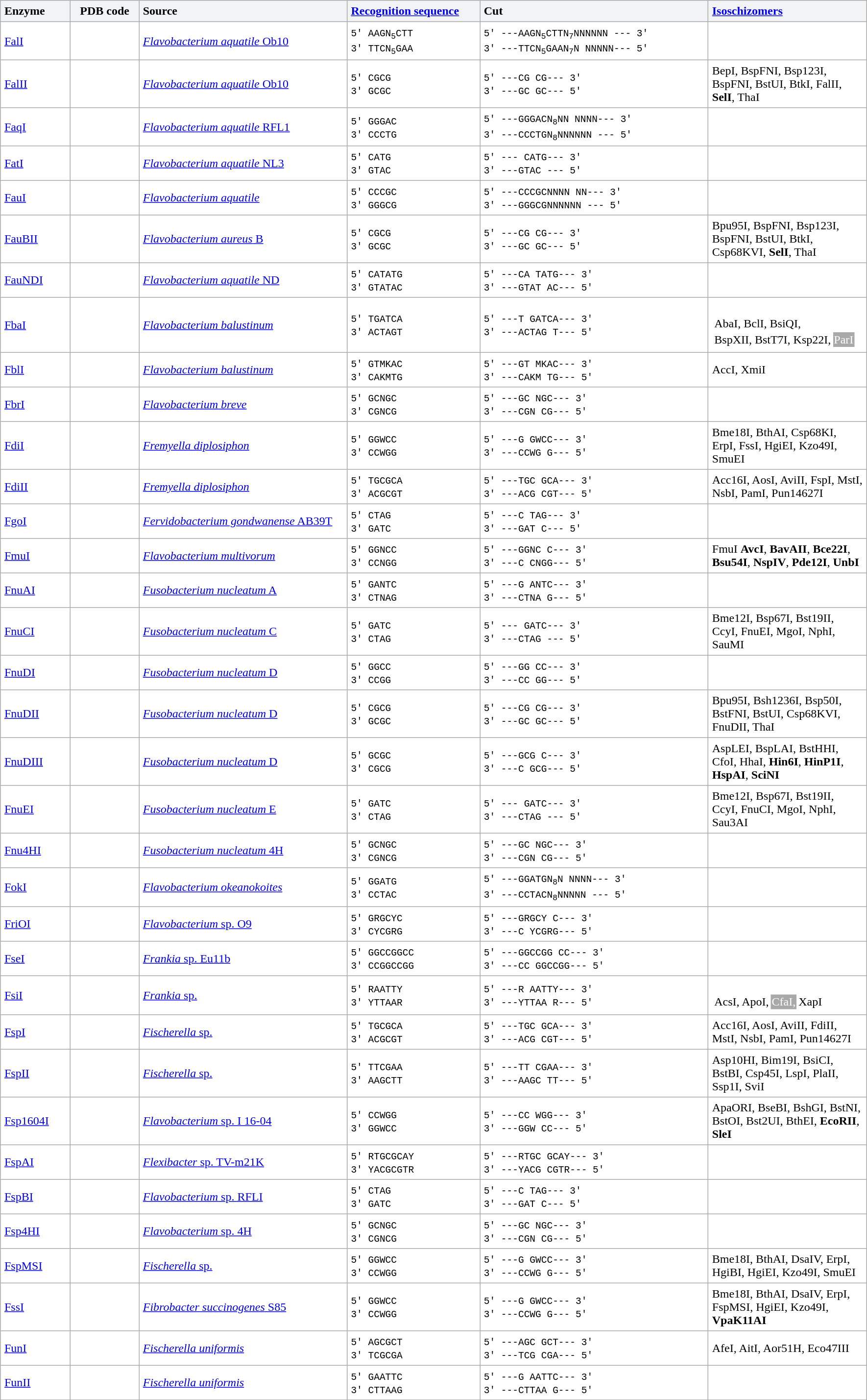<table class="sortable" border="1" cellpadding="5" cellspacing="0" style="border:1px solid #aaa; width:1180px; border-collapse:collapse">
<tr>
<td align="left" style="background:#F2F3F4" width="87px"><strong>Enzyme</strong></td>
<td align="center" style="background:#F2F3F4" width="88px"><strong>PDB code</strong></td>
<td align="left" style="background:#F2F3F4" width="290px"><strong>Source</strong></td>
<td align="left" style="background:#F2F3F4" width="180px"><strong><a href='#'>Recognition sequence</a></strong></td>
<td align="left" style="background:#F2F3F4" width="320px"><strong>Cut</strong></td>
<td align="left" style="background:#F2F3F4" width="215px"><strong><a href='#'>Isoschizomers</a></strong></td>
</tr>
<tr>
<td><a href='#'>FalI</a></td>
<td></td>
<td><a href='#'><em>Flavobacterium aquatile</em> Ob10</a></td>
<td><code> 5' AAGN<sub>5</sub>CTT </code><br> <code> 3' TTCN<sub>5</sub>GAA </code></td>
<td><code> 5' ---AAGN<sub>5</sub>CTTN<sub>7</sub>NNNNNN  --- 3' </code><br> <code> 3' ---TTCN<sub>5</sub>GAAN<sub>7</sub>N  NNNNN--- 5' </code></td>
<td></td>
</tr>
<tr>
<td><a href='#'>FalII</a></td>
<td></td>
<td><a href='#'><em>Flavobacterium aquatile</em> Ob10</a></td>
<td><code> 5' CGCG </code><br> <code> 3' GCGC </code></td>
<td><code> 5' ---CG  CG--- 3' </code><br> <code> 3' ---GC  GC--- 5' </code></td>
<td>BepI, BspFNI, Bsp123I, BspFNI, BstUI, BtkI, FalII, <span><strong>SelI</strong></span>, ThaI</td>
</tr>
<tr>
<td><a href='#'>FaqI</a></td>
<td></td>
<td><a href='#'><em>Flavobacterium aquatile</em> RFL1</a></td>
<td><code> 5' GGGAC </code><br> <code> 3' CCCTG </code></td>
<td><code> 5' ---GGGACN<sub>8</sub>NN  NNNN--- 3' </code><br> <code> 3' ---CCCTGN<sub>8</sub>NNNNNN  --- 5' </code></td>
<td></td>
</tr>
<tr>
<td><a href='#'>FatI</a></td>
<td></td>
<td><a href='#'><em>Flavobacterium aquatile</em> NL3</a></td>
<td><code> 5' CATG </code><br> <code> 3' GTAC </code></td>
<td><code> 5' ---  CATG--- 3' </code><br> <code> 3' ---GTAC  --- 5' </code></td>
<td></td>
</tr>
<tr>
<td><a href='#'>FauI</a></td>
<td></td>
<td><em><a href='#'>Flavobacterium aquatile</a></em></td>
<td><code> 5' CCCGC </code><br> <code> 3' GGGCG </code></td>
<td><code> 5' ---CCCGCNNNN  NN--- 3' </code><br> <code> 3' ---GGGCGNNNNNN  --- 5' </code></td>
<td></td>
</tr>
<tr>
<td><a href='#'>FauBII</a></td>
<td></td>
<td><a href='#'><em>Flavobacterium aureus</em> B</a></td>
<td><code> 5' CGCG </code><br> <code> 3' GCGC </code></td>
<td><code> 5' ---CG  CG--- 3' </code><br> <code> 3' ---GC  GC--- 5' </code></td>
<td>Bpu95I, BspFNI, Bsp123I, BspFNI, BstUI, BtkI, Csp68KVI, <span><strong>SelI</strong></span>, ThaI</td>
</tr>
<tr>
<td><a href='#'>FauNDI</a></td>
<td></td>
<td><a href='#'><em>Flavobacterium aquatile</em> ND</a></td>
<td><code> 5' CATATG </code><br> <code> 3' GTATAC </code></td>
<td><code> 5' ---CA  TATG--- 3' </code><br> <code> 3' ---GTAT  AC--- 5' </code></td>
<td></td>
</tr>
<tr>
<td><a href='#'>FbaI</a></td>
<td></td>
<td><em><a href='#'>Flavobacterium balustinum</a></em></td>
<td><code> 5' TGATCA </code><br> <code> 3' ACTAGT </code></td>
<td><code> 5' ---T  GATCA--- 3' </code><br> <code> 3' ---ACTAG  T--- 5' </code></td>
<td><br><table>
<tr>
<td colspan="2">AbaI, BclI, BsiQI,</td>
</tr>
<tr>
<td>BspXII, BstT7I, Ksp22I,</td>
<td style="background: darkgray; color: white">ParI</td>
</tr>
</table>
</td>
</tr>
<tr>
<td><a href='#'>FblI</a></td>
<td></td>
<td><em><a href='#'>Flavobacterium balustinum</a></em></td>
<td><code> 5' GTMKAC </code><br> <code> 3' CAKMTG </code></td>
<td><code> 5' ---GT  MKAC--- 3' </code><br> <code> 3' ---CAKM  TG--- 5' </code></td>
<td>AccI, XmiI</td>
</tr>
<tr>
<td><a href='#'>FbrI</a></td>
<td></td>
<td><em><a href='#'>Flavobacterium breve</a></em></td>
<td><code> 5' GCNGC </code><br> <code> 3' CGNCG </code></td>
<td><code> 5' ---GC  NGC--- 3' </code><br> <code> 3' ---CGN  CG--- 5' </code></td>
<td></td>
</tr>
<tr>
<td><a href='#'>FdiI</a></td>
<td></td>
<td><em><a href='#'>Fremyella diplosiphon</a></em></td>
<td><code> 5' GGWCC </code><br> <code> 3' CCWGG </code></td>
<td><code> 5' ---G  GWCC--- 3' </code><br> <code> 3' ---CCWG  G--- 5' </code></td>
<td>Bme18I, BthAI, Csp68KI, ErpI, FssI, HgiEI, Kzo49I, SmuEI</td>
</tr>
<tr>
<td><a href='#'>FdiII</a></td>
<td></td>
<td><em><a href='#'>Fremyella diplosiphon</a></em></td>
<td><code> 5' TGCGCA </code><br> <code> 3' ACGCGT </code></td>
<td><code> 5' ---TGC  GCA--- 3' </code><br> <code> 3' ---ACG  CGT--- 5' </code></td>
<td>Acc16I, AosI, AviII, FspI, MstI, NsbI, PamI, Pun14627I</td>
</tr>
<tr>
<td><a href='#'>FgoI</a></td>
<td></td>
<td><a href='#'><em>Fervidobacterium gondwanense</em> AB39T</a></td>
<td><code> 5' CTAG </code><br> <code> 3' GATC </code></td>
<td><code> 5' ---C  TAG--- 3' </code><br> <code> 3' ---GAT  C--- 5' </code></td>
<td></td>
</tr>
<tr>
<td><a href='#'>FmuI</a></td>
<td></td>
<td><em><a href='#'>Flavobacterium multivorum</a></em></td>
<td><code> 5' GGNCC </code><br> <code> 3' CCNGG </code></td>
<td><code> 5' ---GGNC  C--- 3' </code><br> <code> 3' ---C  CNGG--- 5' </code></td>
<td>FmuI	<span><strong>AvcI</strong></span>, <span><strong>BavAII</strong></span>, <span><strong>Bce22I</strong></span>, <span><strong>Bsu54I</strong></span>, <span><strong>NspIV</strong></span>, <span><strong>Pde12I</strong></span>, <span><strong>UnbI</strong></span></td>
</tr>
<tr>
<td><a href='#'>FnuAI</a></td>
<td></td>
<td><a href='#'><em>Fusobacterium nucleatum</em> A</a></td>
<td><code> 5' GANTC </code><br> <code> 3' CTNAG </code></td>
<td><code> 5' ---G  ANTC--- 3' </code><br> <code> 3' ---CTNA  G--- 5' </code></td>
<td></td>
</tr>
<tr>
<td><a href='#'>FnuCI</a></td>
<td></td>
<td><a href='#'><em>Fusobacterium nucleatum</em> C</a></td>
<td><code> 5' GATC </code><br> <code> 3' CTAG </code></td>
<td><code> 5' ---  GATC--- 3' </code><br> <code> 3' ---CTAG  --- 5' </code></td>
<td>Bme12I, Bsp67I, Bst19II, CcyI, FnuEI, MgoI, NphI, SauMI</td>
</tr>
<tr>
<td><a href='#'>FnuDI</a></td>
<td></td>
<td><a href='#'><em>Fusobacterium nucleatum</em> D</a></td>
<td><code> 5' GGCC </code><br> <code> 3' CCGG </code></td>
<td><code> 5' ---GG  CC--- 3' </code><br> <code> 3' ---CC  GG--- 5' </code></td>
<td></td>
</tr>
<tr>
<td><a href='#'>FnuDII</a></td>
<td></td>
<td><a href='#'><em>Fusobacterium nucleatum</em> D</a></td>
<td><code> 5' CGCG </code><br> <code> 3' GCGC </code></td>
<td><code> 5' ---CG  CG--- 3' </code><br> <code> 3' ---GC  GC--- 5' </code></td>
<td>Bpu95I, Bsh1236I, Bsp50I, BstFNI, BstUI, Csp68KVI, FnuDII, ThaI</td>
</tr>
<tr>
<td><a href='#'>FnuDIII</a></td>
<td></td>
<td><a href='#'><em>Fusobacterium nucleatum</em> D</a></td>
<td><code> 5' GCGC </code><br> <code> 3' CGCG </code></td>
<td><code> 5' ---GCG  C--- 3' </code><br> <code> 3' ---C  GCG--- 5' </code></td>
<td>AspLEI, BspLAI, BstHHI, CfoI, HhaI, <span><strong>Hin6I</strong></span>, <span><strong>HinP1I</strong></span>, <span><strong>HspAI</strong></span>, <span><strong>SciNI</strong></span></td>
</tr>
<tr>
<td><a href='#'>FnuEI</a></td>
<td></td>
<td><a href='#'><em>Fusobacterium nucleatum</em> E</a></td>
<td><code> 5' GATC </code><br> <code> 3' CTAG </code></td>
<td><code> 5' ---  GATC--- 3' </code><br> <code> 3' ---CTAG  --- 5' </code></td>
<td>Bme12I, Bsp67I, Bst19II, CcyI, FnuCI, MgoI, NphI, Sau3AI</td>
</tr>
<tr>
<td><a href='#'>Fnu4HI</a></td>
<td></td>
<td><a href='#'><em>Fusobacterium nucleatum</em> 4H</a></td>
<td><code> 5' GCNGC </code><br> <code> 3' CGNCG </code></td>
<td><code> 5' ---GC  NGC--- 3' </code><br> <code> 3' ---CGN  CG--- 5' </code></td>
<td></td>
</tr>
<tr>
<td><a href='#'>FokI</a></td>
<td align="center"></td>
<td><em><a href='#'>Flavobacterium okeanokoites</a></em></td>
<td><code> 5' GGATG </code><br> <code> 3' CCTAC </code></td>
<td><code> 5' ---GGATGN<sub>8</sub>N  NNNN--- 3' </code><br> <code> 3' ---CCTACN<sub>8</sub>NNNNN  --- 5' </code></td>
<td></td>
</tr>
<tr>
<td><a href='#'>FriOI</a></td>
<td></td>
<td><a href='#'><em>Flavobacterium</em> sp. O9</a></td>
<td><code> 5' GRGCYC </code><br> <code> 3' CYCGRG </code></td>
<td><code> 5' ---GRGCY  C--- 3' </code><br> <code> 3' ---C  YCGRG--- 5' </code></td>
<td></td>
</tr>
<tr>
<td><a href='#'>FseI</a></td>
<td></td>
<td><a href='#'><em>Frankia</em> sp. Eu11b</a></td>
<td><code> 5' GGCCGGCC </code><br> <code> 3' CCGGCCGG </code></td>
<td><code> 5' ---GGCCGG  CC--- 3' </code><br> <code> 3' ---CC  GGCCGG--- 5' </code></td>
<td></td>
</tr>
<tr>
<td><a href='#'>FsiI</a></td>
<td></td>
<td><a href='#'><em>Frankia</em> sp.</a></td>
<td><code> 5' RAATTY </code><br> <code> 3' YTTAAR </code></td>
<td><code> 5' ---R  AATTY--- 3' </code><br> <code> 3' ---YTTAA  R--- 5' </code></td>
<td><br><table>
<tr>
<td>AcsI, ApoI,</td>
<td style="background: darkgray; color: white">CfaI,</td>
<td>XapI</td>
</tr>
</table>
</td>
</tr>
<tr>
<td><a href='#'>FspI</a></td>
<td></td>
<td><a href='#'><em>Fischerella</em> sp.</a></td>
<td><code> 5' TGCGCA </code><br> <code> 3' ACGCGT </code></td>
<td><code> 5' ---TGC  GCA--- 3' </code><br> <code> 3' ---ACG  CGT--- 5' </code></td>
<td>Acc16I, AosI, AviII, FdiII, MstI, NsbI, PamI, Pun14627I</td>
</tr>
<tr>
<td><a href='#'>FspII</a></td>
<td></td>
<td><a href='#'><em>Fischerella</em> sp.</a></td>
<td><code> 5' TTCGAA </code><br> <code> 3' AAGCTT </code></td>
<td><code> 5' ---TT  CGAA--- 3' </code><br> <code> 3' ---AAGC  TT--- 5' </code></td>
<td>Asp10HI, Bim19I, BsiCI, BstBI, Csp45I, LspI, PlaII, Ssp1I, SviI</td>
</tr>
<tr>
<td><a href='#'>Fsp1604I</a></td>
<td></td>
<td><a href='#'><em>Flavobacterium</em> sp. I 16-04</a></td>
<td><code> 5' CCWGG </code><br> <code> 3' GGWCC </code></td>
<td><code> 5' ---CC  WGG--- 3' </code><br> <code> 3' ---GGW  CC--- 5' </code></td>
<td>ApaORI, BseBI, BshGI, BstNI, BstOI, Bst2UI, BthEI, <span><strong>EcoRII</strong></span>, <span><strong>SleI</strong></span></td>
</tr>
<tr>
<td><a href='#'>FspAI</a></td>
<td></td>
<td><a href='#'><em>Flexibacter</em> sp. TV-m21K</a></td>
<td><code> 5' RTGCGCAY </code><br> <code> 3' YACGCGTR </code></td>
<td><code> 5' ---RTGC  GCAY--- 3' </code><br> <code> 3' ---YACG  CGTR--- 5' </code></td>
<td></td>
</tr>
<tr>
<td><a href='#'>FspBI</a></td>
<td></td>
<td><a href='#'><em>Flavobacterium</em> sp. RFLI</a></td>
<td><code> 5' CTAG </code><br> <code> 3' GATC </code></td>
<td><code> 5' ---C  TAG--- 3' </code><br> <code> 3' ---GAT  C--- 5' </code></td>
<td></td>
</tr>
<tr>
<td><a href='#'>Fsp4HI</a></td>
<td></td>
<td><a href='#'><em>Flavobacterium</em> sp. 4H</a></td>
<td><code> 5' GCNGC </code><br> <code> 3' CGNCG </code></td>
<td><code> 5' ---GC  NGC--- 3' </code><br> <code> 3' ---CGN  CG--- 5' </code></td>
<td></td>
</tr>
<tr>
<td><a href='#'>FspMSI</a></td>
<td></td>
<td><a href='#'><em>Fischerella</em> sp.</a></td>
<td><code> 5' GGWCC </code><br> <code> 3' CCWGG </code></td>
<td><code> 5' ---G  GWCC--- 3' </code><br> <code> 3' ---CCWG  G--- 5' </code></td>
<td>Bme18I, BthAI, DsaIV, ErpI, HgiBI, HgiEI, Kzo49I, SmuEI</td>
</tr>
<tr>
<td><a href='#'>FssI</a></td>
<td></td>
<td><a href='#'><em>Fibrobacter succinogenes</em> S85</a></td>
<td><code> 5' GGWCC </code><br> <code> 3' CCWGG </code></td>
<td><code> 5' ---G  GWCC--- 3' </code><br> <code> 3' ---CCWG  G--- 5' </code></td>
<td>Bme18I, BthAI, DsaIV, ErpI, FspMSI, HgiEI, Kzo49I, <span><strong>VpaK11AI</strong></span></td>
</tr>
<tr>
<td><a href='#'>FunI</a></td>
<td></td>
<td><em><a href='#'>Fischerella uniformis</a></em></td>
<td><code> 5' AGCGCT </code><br> <code> 3' TCGCGA </code></td>
<td><code> 5' ---AGC  GCT--- 3' </code><br> <code> 3' ---TCG  CGA--- 5' </code></td>
<td>AfeI, AitI, Aor51H, Eco47III</td>
</tr>
<tr>
<td><a href='#'>FunII</a></td>
<td></td>
<td><em><a href='#'>Fischerella uniformis</a></em></td>
<td><code> 5' GAATTC </code><br> <code> 3' CTTAAG </code></td>
<td><code> 5' ---G  AATTC--- 3' </code><br> <code> 3' ---CTTAA  G--- 5' </code></td>
<td></td>
</tr>
</table>
